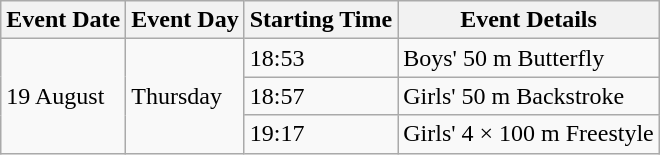<table class="wikitable">
<tr>
<th>Event Date</th>
<th>Event Day</th>
<th>Starting Time</th>
<th>Event Details</th>
</tr>
<tr>
<td rowspan=3>19 August</td>
<td rowspan=3>Thursday</td>
<td>18:53</td>
<td>Boys' 50 m Butterfly</td>
</tr>
<tr>
<td>18:57</td>
<td>Girls' 50 m Backstroke</td>
</tr>
<tr>
<td>19:17</td>
<td>Girls' 4 × 100 m Freestyle</td>
</tr>
</table>
